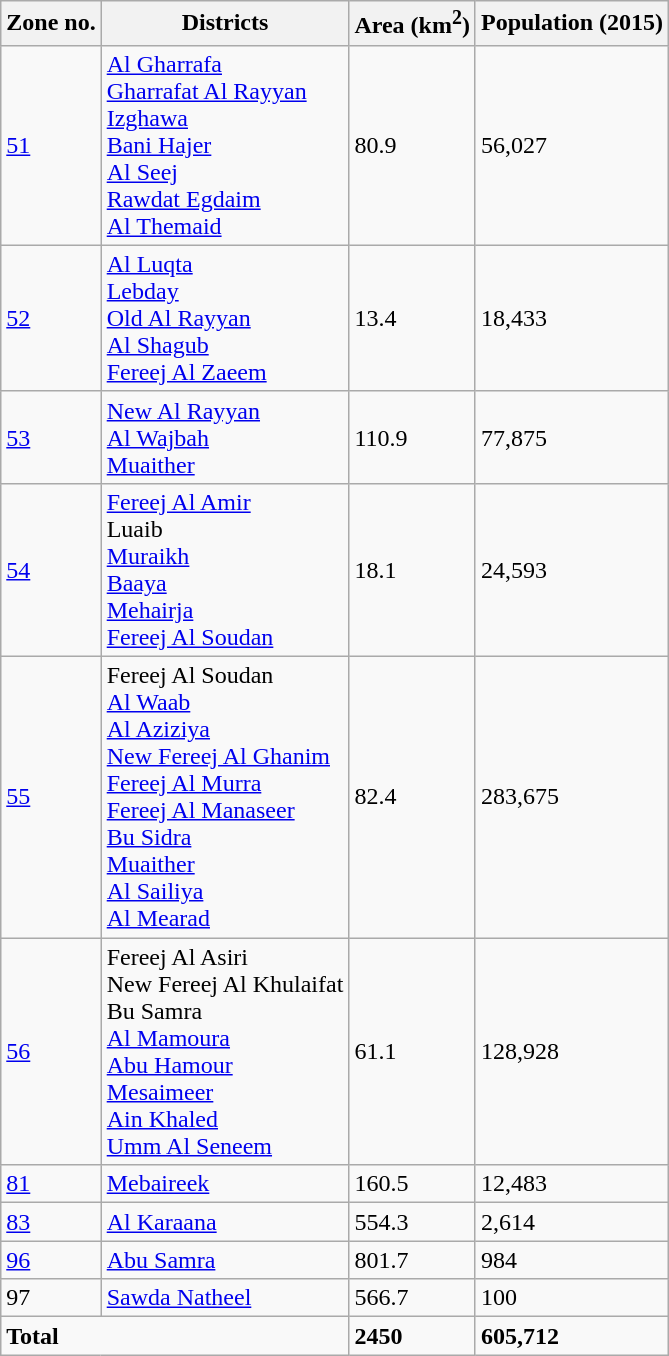<table class="wikitable">
<tr>
<th>Zone no.</th>
<th>Districts</th>
<th>Area (km<sup>2</sup>)</th>
<th>Population (2015)</th>
</tr>
<tr>
<td><a href='#'>51</a></td>
<td><a href='#'>Al Gharrafa</a> <br> <a href='#'>Gharrafat Al Rayyan</a> <br> <a href='#'>Izghawa</a> <br> <a href='#'>Bani Hajer</a> <br> <a href='#'>Al Seej</a> <br> <a href='#'>Rawdat Egdaim</a> <br> <a href='#'>Al Themaid</a></td>
<td>80.9</td>
<td>56,027</td>
</tr>
<tr>
<td><a href='#'>52</a></td>
<td><a href='#'>Al Luqta</a> <br> <a href='#'>Lebday</a> <br> <a href='#'>Old Al Rayyan</a> <br> <a href='#'>Al Shagub</a> <br> <a href='#'>Fereej Al Zaeem</a></td>
<td>13.4</td>
<td>18,433</td>
</tr>
<tr>
<td><a href='#'>53</a></td>
<td><a href='#'>New Al Rayyan</a> <br> <a href='#'>Al Wajbah</a> <br> <a href='#'>Muaither</a></td>
<td>110.9</td>
<td>77,875</td>
</tr>
<tr>
<td><a href='#'>54</a></td>
<td><a href='#'>Fereej Al Amir</a> <br> Luaib <br> <a href='#'>Muraikh</a> <br> <a href='#'>Baaya</a> <br> <a href='#'>Mehairja</a> <br> <a href='#'>Fereej Al Soudan</a></td>
<td>18.1</td>
<td>24,593</td>
</tr>
<tr>
<td><a href='#'>55</a></td>
<td>Fereej Al Soudan <br> <a href='#'>Al Waab</a> <br> <a href='#'>Al Aziziya</a> <br> <a href='#'>New Fereej Al Ghanim</a> <br> <a href='#'>Fereej Al Murra</a> <br> <a href='#'>Fereej Al Manaseer</a> <br> <a href='#'>Bu Sidra</a> <br> <a href='#'>Muaither</a> <br> <a href='#'>Al Sailiya</a> <br> <a href='#'>Al Mearad</a></td>
<td>82.4</td>
<td>283,675</td>
</tr>
<tr>
<td><a href='#'>56</a></td>
<td>Fereej Al Asiri <br> New Fereej Al Khulaifat <br> Bu Samra <br> <a href='#'>Al Mamoura</a> <br> <a href='#'>Abu Hamour</a> <br> <a href='#'>Mesaimeer</a> <br> <a href='#'>Ain Khaled</a> <br> <a href='#'>Umm Al Seneem</a></td>
<td>61.1</td>
<td>128,928</td>
</tr>
<tr>
<td><a href='#'>81</a></td>
<td><a href='#'>Mebaireek</a></td>
<td>160.5</td>
<td>12,483</td>
</tr>
<tr>
<td><a href='#'>83</a></td>
<td><a href='#'>Al Karaana</a></td>
<td>554.3</td>
<td>2,614</td>
</tr>
<tr>
<td><a href='#'>96</a></td>
<td><a href='#'>Abu Samra</a></td>
<td>801.7</td>
<td>984</td>
</tr>
<tr>
<td>97</td>
<td><a href='#'>Sawda Natheel</a></td>
<td>566.7</td>
<td>100</td>
</tr>
<tr>
<td colspan="2"><strong>Total</strong></td>
<td><strong>2450</strong></td>
<td><strong>605,712</strong></td>
</tr>
</table>
